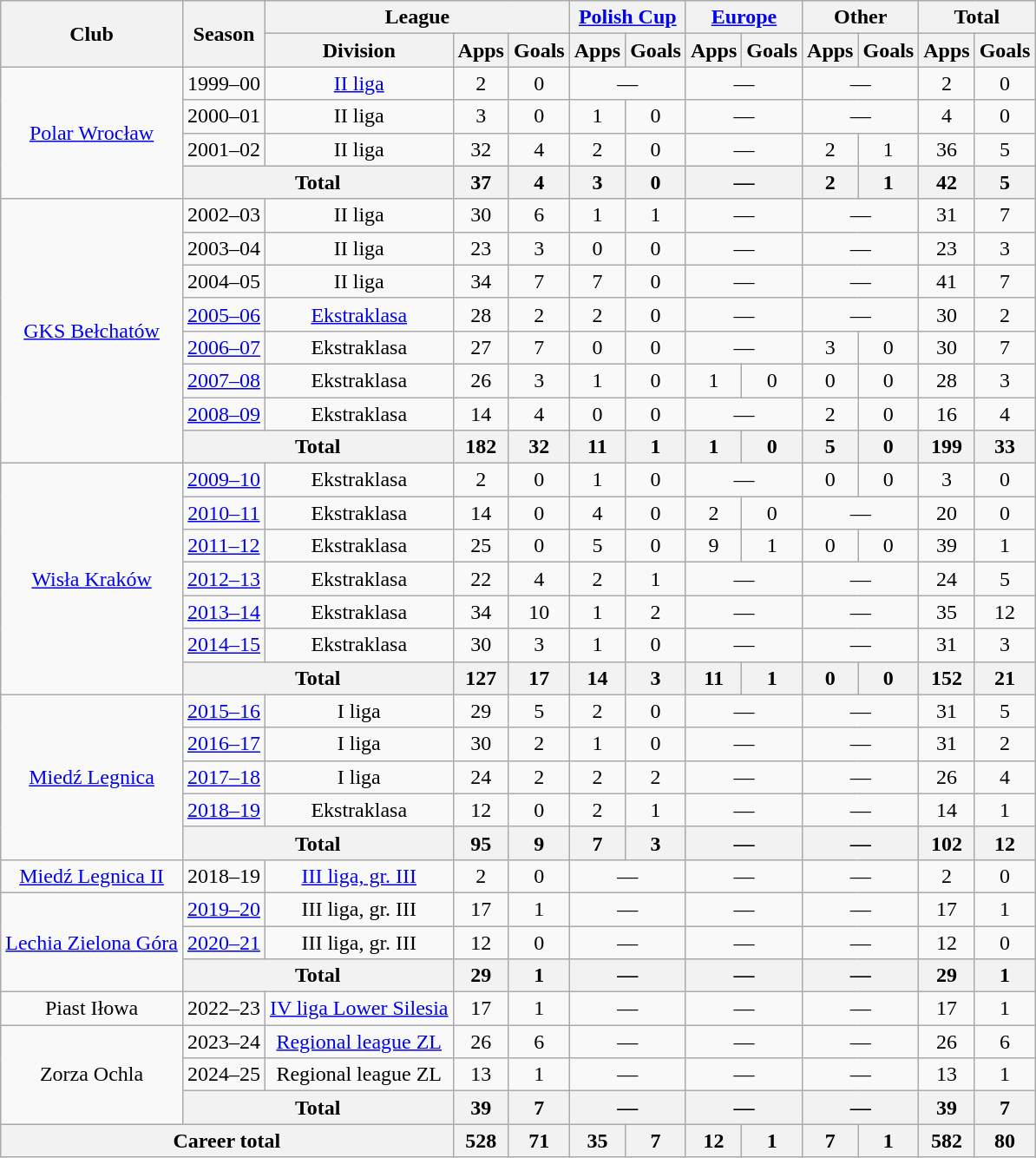<table class="wikitable" style="text-align: center;">
<tr>
<th rowspan="2">Club</th>
<th rowspan="2">Season</th>
<th colspan="3">League</th>
<th colspan="2"><a href='#'>Polish Cup</a></th>
<th colspan="2"><a href='#'>Europe</a></th>
<th colspan="2">Other</th>
<th colspan="2">Total</th>
</tr>
<tr>
<th>Division</th>
<th>Apps</th>
<th>Goals</th>
<th>Apps</th>
<th>Goals</th>
<th>Apps</th>
<th>Goals</th>
<th>Apps</th>
<th>Goals</th>
<th>Apps</th>
<th>Goals</th>
</tr>
<tr>
<td rowspan="4" valign="center"><a href='#'>Polar Wrocław</a></td>
<td>1999–00</td>
<td><a href='#'>II liga</a></td>
<td>2</td>
<td>0</td>
<td colspan="2">—</td>
<td colspan="2">—</td>
<td colspan="2">—</td>
<td>2</td>
<td>0</td>
</tr>
<tr>
<td>2000–01</td>
<td>II liga</td>
<td>3</td>
<td>0</td>
<td>1</td>
<td>0</td>
<td colspan="2">—</td>
<td colspan="2">—</td>
<td>4</td>
<td>0</td>
</tr>
<tr>
<td>2001–02</td>
<td>II liga</td>
<td>32</td>
<td>4</td>
<td>2</td>
<td>0</td>
<td colspan="2">—</td>
<td>2</td>
<td>1</td>
<td>36</td>
<td>5</td>
</tr>
<tr>
<th colspan="2">Total</th>
<th>37</th>
<th>4</th>
<th>3</th>
<th>0</th>
<th colspan="2">—</th>
<th>2</th>
<th>1</th>
<th>42</th>
<th>5</th>
</tr>
<tr>
<td rowspan="8" valign="center"><a href='#'>GKS Bełchatów</a></td>
<td>2002–03</td>
<td>II liga</td>
<td>30</td>
<td>6</td>
<td>1</td>
<td>1</td>
<td colspan="2">—</td>
<td colspan="2">—</td>
<td>31</td>
<td>7</td>
</tr>
<tr>
<td>2003–04</td>
<td>II liga</td>
<td>23</td>
<td>3</td>
<td>0</td>
<td>0</td>
<td colspan="2">—</td>
<td colspan="2">—</td>
<td>23</td>
<td>3</td>
</tr>
<tr>
<td>2004–05</td>
<td>II liga</td>
<td>34</td>
<td>7</td>
<td>7</td>
<td>0</td>
<td colspan="2">—</td>
<td colspan="2">—</td>
<td>41</td>
<td>7</td>
</tr>
<tr>
<td><a href='#'>2005–06</a></td>
<td><a href='#'>Ekstraklasa</a></td>
<td>28</td>
<td>2</td>
<td>2</td>
<td>0</td>
<td colspan="2">—</td>
<td colspan="2">—</td>
<td>30</td>
<td>2</td>
</tr>
<tr>
<td><a href='#'>2006–07</a></td>
<td>Ekstraklasa</td>
<td>27</td>
<td>7</td>
<td>0</td>
<td>0</td>
<td colspan="2">—</td>
<td>3</td>
<td>0</td>
<td>30</td>
<td>7</td>
</tr>
<tr>
<td><a href='#'>2007–08</a></td>
<td>Ekstraklasa</td>
<td>26</td>
<td>3</td>
<td>1</td>
<td>0</td>
<td>1</td>
<td>0</td>
<td>0</td>
<td>0</td>
<td>28</td>
<td>3</td>
</tr>
<tr>
<td><a href='#'>2008–09</a></td>
<td>Ekstraklasa</td>
<td>14</td>
<td>4</td>
<td>0</td>
<td>0</td>
<td colspan="2">—</td>
<td>2</td>
<td>0</td>
<td>16</td>
<td>4</td>
</tr>
<tr>
<th colspan="2">Total</th>
<th>182</th>
<th>32</th>
<th>11</th>
<th>1</th>
<th>1</th>
<th>0</th>
<th>5</th>
<th>0</th>
<th>199</th>
<th>33</th>
</tr>
<tr>
<td rowspan="7" valign="center"><a href='#'>Wisła Kraków</a></td>
<td><a href='#'>2009–10</a></td>
<td>Ekstraklasa</td>
<td>2</td>
<td>0</td>
<td>1</td>
<td>0</td>
<td colspan="2">—</td>
<td>0</td>
<td>0</td>
<td>3</td>
<td>0</td>
</tr>
<tr>
<td><a href='#'>2010–11</a></td>
<td>Ekstraklasa</td>
<td>14</td>
<td>0</td>
<td>4</td>
<td>0</td>
<td>2</td>
<td>0</td>
<td colspan="2">—</td>
<td>20</td>
<td>0</td>
</tr>
<tr>
<td><a href='#'>2011–12</a></td>
<td>Ekstraklasa</td>
<td>25</td>
<td>0</td>
<td>5</td>
<td>0</td>
<td>9</td>
<td>1</td>
<td>0</td>
<td>0</td>
<td>39</td>
<td>1</td>
</tr>
<tr>
<td><a href='#'>2012–13</a></td>
<td>Ekstraklasa</td>
<td>22</td>
<td>4</td>
<td>2</td>
<td>1</td>
<td colspan="2">—</td>
<td colspan="2">—</td>
<td>24</td>
<td>5</td>
</tr>
<tr>
<td><a href='#'>2013–14</a></td>
<td>Ekstraklasa</td>
<td>34</td>
<td>10</td>
<td>1</td>
<td>2</td>
<td colspan="2">—</td>
<td colspan="2">—</td>
<td>35</td>
<td>12</td>
</tr>
<tr>
<td><a href='#'>2014–15</a></td>
<td>Ekstraklasa</td>
<td>30</td>
<td>3</td>
<td>1</td>
<td>0</td>
<td colspan="2">—</td>
<td colspan="2">—</td>
<td>31</td>
<td>3</td>
</tr>
<tr>
<th colspan="2">Total</th>
<th>127</th>
<th>17</th>
<th>14</th>
<th>3</th>
<th>11</th>
<th>1</th>
<th>0</th>
<th>0</th>
<th>152</th>
<th>21</th>
</tr>
<tr>
<td rowspan="5" valign="center"><a href='#'>Miedź Legnica</a></td>
<td><a href='#'>2015–16</a></td>
<td>I liga</td>
<td>29</td>
<td>5</td>
<td>2</td>
<td>0</td>
<td colspan="2">—</td>
<td colspan="2">—</td>
<td>31</td>
<td>5</td>
</tr>
<tr>
<td><a href='#'>2016–17</a></td>
<td>I liga</td>
<td>30</td>
<td>2</td>
<td>1</td>
<td>0</td>
<td colspan="2">—</td>
<td colspan="2">—</td>
<td>31</td>
<td>2</td>
</tr>
<tr>
<td><a href='#'>2017–18</a></td>
<td>I liga</td>
<td>24</td>
<td>2</td>
<td>2</td>
<td>2</td>
<td colspan="2">—</td>
<td colspan="2">—</td>
<td>26</td>
<td>4</td>
</tr>
<tr>
<td><a href='#'>2018–19</a></td>
<td>Ekstraklasa</td>
<td>12</td>
<td>0</td>
<td>2</td>
<td>1</td>
<td colspan="2">—</td>
<td colspan="2">—</td>
<td>14</td>
<td>1</td>
</tr>
<tr>
<th colspan="2">Total</th>
<th>95</th>
<th>9</th>
<th>7</th>
<th>3</th>
<th colspan="2">—</th>
<th colspan="2">—</th>
<th>102</th>
<th>12</th>
</tr>
<tr>
<td rowspan="1" valign="center"><a href='#'>Miedź Legnica II</a></td>
<td>2018–19</td>
<td><a href='#'>III liga, gr. III</a></td>
<td>2</td>
<td>0</td>
<td colspan="2">—</td>
<td colspan="2">—</td>
<td colspan="2">—</td>
<td>2</td>
<td>0</td>
</tr>
<tr>
<td rowspan="3" valign="center"><a href='#'>Lechia Zielona Góra</a></td>
<td><a href='#'>2019–20</a></td>
<td>III liga, gr. III</td>
<td>17</td>
<td>1</td>
<td colspan="2">—</td>
<td colspan="2">—</td>
<td colspan="2">—</td>
<td>17</td>
<td>1</td>
</tr>
<tr>
<td><a href='#'>2020–21</a></td>
<td>III liga, gr. III</td>
<td>12</td>
<td>0</td>
<td colspan="2">—</td>
<td colspan="2">—</td>
<td colspan="2">—</td>
<td>12</td>
<td>0</td>
</tr>
<tr>
<th colspan="2">Total</th>
<th>29</th>
<th>1</th>
<th colspan="2">—</th>
<th colspan="2">—</th>
<th colspan="2">—</th>
<th>29</th>
<th>1</th>
</tr>
<tr>
<td rowspan="1" valign="center">Piast Iłowa</td>
<td>2022–23</td>
<td><a href='#'>IV liga Lower Silesia</a></td>
<td>17</td>
<td>1</td>
<td colspan="2">—</td>
<td colspan="2">—</td>
<td colspan="2">—</td>
<td>17</td>
<td>1</td>
</tr>
<tr>
<td rowspan="3" valign="center">Zorza Ochla</td>
<td>2023–24</td>
<td><a href='#'>Regional league ZL</a></td>
<td>26</td>
<td>6</td>
<td colspan="2">—</td>
<td colspan="2">—</td>
<td colspan="2">—</td>
<td>26</td>
<td>6</td>
</tr>
<tr>
<td>2024–25</td>
<td>Regional league ZL</td>
<td>13</td>
<td>1</td>
<td colspan="2">—</td>
<td colspan="2">—</td>
<td colspan="2">—</td>
<td>13</td>
<td>1</td>
</tr>
<tr>
<th colspan="2">Total</th>
<th>39</th>
<th>7</th>
<th colspan="2">—</th>
<th colspan="2">—</th>
<th colspan="2">—</th>
<th>39</th>
<th>7</th>
</tr>
<tr>
<th colspan="3">Career total</th>
<th>528</th>
<th>71</th>
<th>35</th>
<th>7</th>
<th>12</th>
<th>1</th>
<th>7</th>
<th>1</th>
<th>582</th>
<th>80</th>
</tr>
</table>
